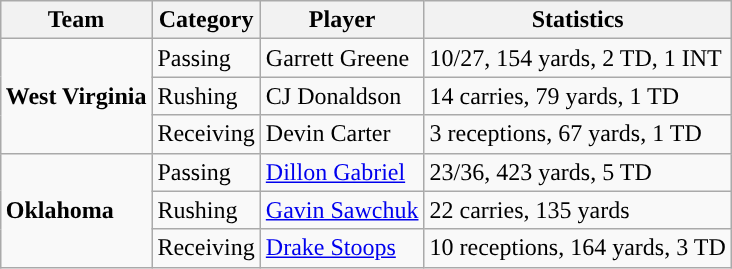<table class="wikitable" style="float: right;">
<tr>
<th>Team</th>
<th>Category</th>
<th>Player</th>
<th>Statistics</th>
</tr>
<tr>
<td rowspan=3><strong>West Virginia</strong></td>
<td>Passing</td>
<td>Garrett Greene</td>
<td>10/27, 154 yards, 2 TD, 1 INT</td>
</tr>
<tr>
<td>Rushing</td>
<td>CJ Donaldson</td>
<td>14 carries, 79 yards, 1 TD</td>
</tr>
<tr>
<td>Receiving</td>
<td>Devin Carter</td>
<td>3 receptions, 67 yards, 1 TD</td>
</tr>
<tr>
<td rowspan=3><strong>Oklahoma</strong></td>
<td>Passing</td>
<td><a href='#'>Dillon Gabriel</a></td>
<td>23/36, 423 yards, 5 TD</td>
</tr>
<tr>
<td>Rushing</td>
<td><a href='#'>Gavin Sawchuk</a></td>
<td>22 carries, 135 yards</td>
</tr>
<tr>
<td>Receiving</td>
<td><a href='#'>Drake Stoops</a></td>
<td>10 receptions, 164 yards, 3 TD</td>
</tr>
</table>
